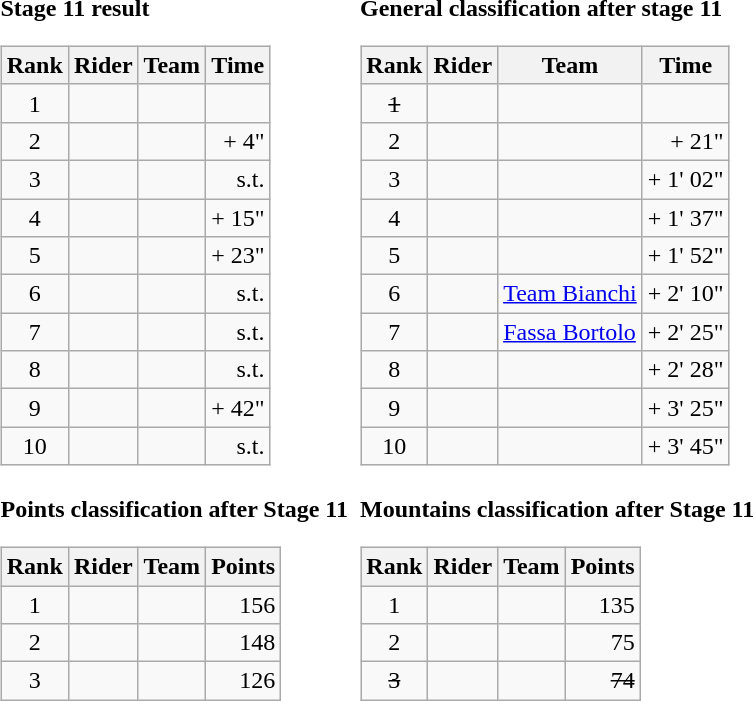<table>
<tr>
<td><strong>Stage 11 result</strong><br><table class="wikitable">
<tr>
<th scope="col">Rank</th>
<th scope="col">Rider</th>
<th scope="col">Team</th>
<th scope="col">Time</th>
</tr>
<tr>
<td style="text-align:center;">1</td>
<td></td>
<td></td>
<td align=right></td>
</tr>
<tr>
<td style="text-align:center;">2</td>
<td></td>
<td></td>
<td align=right>+ 4"</td>
</tr>
<tr>
<td style="text-align:center;">3</td>
<td></td>
<td></td>
<td style="text-align:right;">s.t.</td>
</tr>
<tr>
<td style="text-align:center;">4</td>
<td></td>
<td></td>
<td style="text-align:right;">+ 15"</td>
</tr>
<tr>
<td style="text-align:center;">5</td>
<td></td>
<td></td>
<td align=right>+ 23"</td>
</tr>
<tr>
<td style="text-align:center;">6</td>
<td></td>
<td></td>
<td align=right>s.t.</td>
</tr>
<tr>
<td style="text-align:center;">7</td>
<td></td>
<td></td>
<td align=right>s.t.</td>
</tr>
<tr>
<td style="text-align:center;">8</td>
<td></td>
<td></td>
<td align=right>s.t.</td>
</tr>
<tr>
<td style="text-align:center;">9</td>
<td></td>
<td></td>
<td align=right>+ 42"</td>
</tr>
<tr>
<td style="text-align:center;">10</td>
<td> </td>
<td></td>
<td align=right>s.t.</td>
</tr>
</table>
</td>
<td></td>
<td><strong>General classification after stage 11</strong><br><table class="wikitable">
<tr>
<th scope="col">Rank</th>
<th scope="col">Rider</th>
<th scope="col">Team</th>
<th scope="col">Time</th>
</tr>
<tr>
<td style="text-align:center;"><del>1</del></td>
<td><del></del></td>
<td><del></del></td>
<td style="text-align:right;"><del></del></td>
</tr>
<tr>
<td style="text-align:center;">2</td>
<td></td>
<td></td>
<td style="text-align:right;">+ 21"</td>
</tr>
<tr>
<td style="text-align:center;">3</td>
<td></td>
<td></td>
<td align=right>+ 1' 02"</td>
</tr>
<tr>
<td style="text-align:center;">4</td>
<td></td>
<td></td>
<td align=right>+ 1' 37"</td>
</tr>
<tr>
<td style="text-align:center;">5</td>
<td></td>
<td></td>
<td align=right>+ 1' 52"</td>
</tr>
<tr>
<td style="text-align:center;">6</td>
<td></td>
<td><a href='#'>Team Bianchi</a></td>
<td align=right>+ 2' 10"</td>
</tr>
<tr>
<td style="text-align:center;">7</td>
<td></td>
<td><a href='#'>Fassa Bortolo</a></td>
<td align=right>+ 2' 25"</td>
</tr>
<tr>
<td style="text-align:center;">8</td>
<td></td>
<td></td>
<td align=right>+ 2' 28"</td>
</tr>
<tr>
<td style="text-align:center;">9</td>
<td></td>
<td></td>
<td align=right>+ 3' 25"</td>
</tr>
<tr>
<td style="text-align:center;">10</td>
<td></td>
<td></td>
<td style="text-align:right;">+ 3' 45"</td>
</tr>
</table>
</td>
</tr>
<tr valign="top">
<td><strong>Points classification after Stage 11</strong><br><table class="wikitable">
<tr>
<th scope="col">Rank</th>
<th scope="col">Rider</th>
<th scope="col">Team</th>
<th scope="col">Points</th>
</tr>
<tr>
<td style="text-align:center;">1</td>
<td> </td>
<td></td>
<td align=right>156</td>
</tr>
<tr>
<td style="text-align:center;">2</td>
<td></td>
<td></td>
<td align=right>148</td>
</tr>
<tr>
<td style="text-align:center;">3</td>
<td></td>
<td></td>
<td align=right>126</td>
</tr>
</table>
</td>
<td></td>
<td><strong>Mountains classification after Stage 11</strong><br><table class="wikitable">
<tr>
<th scope="col">Rank</th>
<th scope="col">Rider</th>
<th scope="col">Team</th>
<th scope="col">Points</th>
</tr>
<tr>
<td style="text-align:center;">1</td>
<td> </td>
<td></td>
<td align=right>135</td>
</tr>
<tr>
<td style="text-align:center;">2</td>
<td></td>
<td></td>
<td style="text-align:right;">75</td>
</tr>
<tr>
<td style="text-align:center;"><del>3</del></td>
<td><del></del></td>
<td><del></del></td>
<td style="text-align:right;"><del>74</del></td>
</tr>
</table>
</td>
</tr>
</table>
